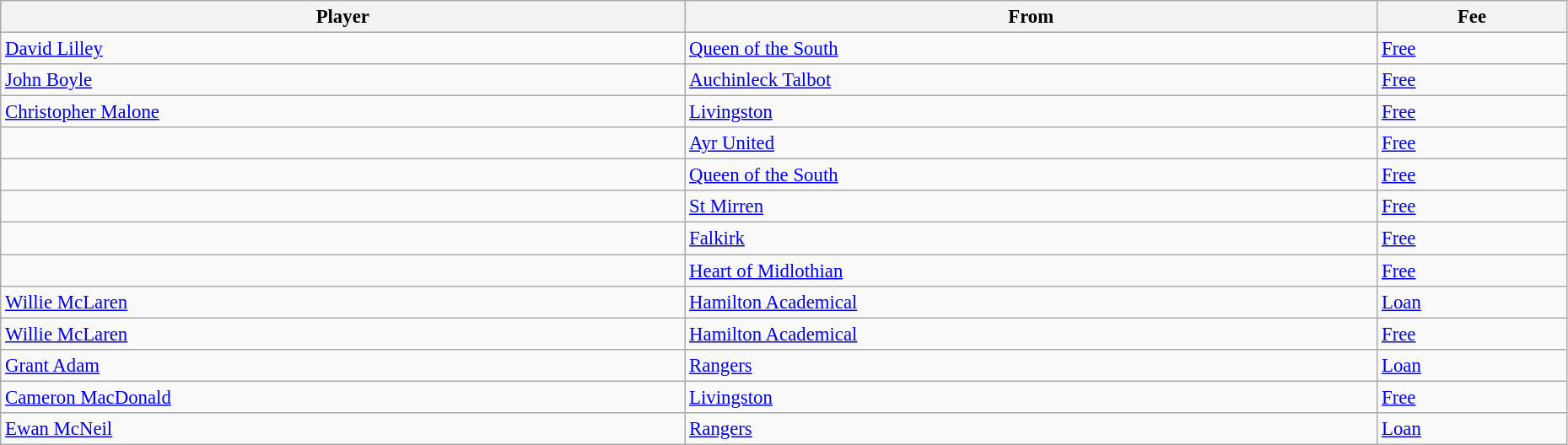<table class="wikitable" style="text-align:center; font-size:95%;width:98%; text-align:left">
<tr>
<th>Player</th>
<th>From</th>
<th>Fee</th>
</tr>
<tr>
<td> <a href='#'>David Lilley</a></td>
<td> <a href='#'>Queen of the South</a></td>
<td><a href='#'>Free</a></td>
</tr>
<tr>
<td> <a href='#'>John Boyle</a></td>
<td> <a href='#'>Auchinleck Talbot</a></td>
<td><a href='#'>Free</a></td>
</tr>
<tr>
<td> <a href='#'>Christopher Malone</a></td>
<td> <a href='#'>Livingston</a></td>
<td><a href='#'>Free</a></td>
</tr>
<tr>
<td> </td>
<td> <a href='#'>Ayr United</a></td>
<td><a href='#'>Free</a></td>
</tr>
<tr>
<td> </td>
<td> <a href='#'>Queen of the South</a></td>
<td><a href='#'>Free</a></td>
</tr>
<tr>
<td> </td>
<td> <a href='#'>St Mirren</a></td>
<td><a href='#'>Free</a></td>
</tr>
<tr>
<td> </td>
<td> <a href='#'>Falkirk</a></td>
<td><a href='#'>Free</a></td>
</tr>
<tr>
<td> </td>
<td> <a href='#'>Heart of Midlothian</a></td>
<td><a href='#'>Free</a></td>
</tr>
<tr>
<td> <a href='#'>Willie McLaren</a></td>
<td> <a href='#'>Hamilton Academical</a></td>
<td><a href='#'>Loan</a></td>
</tr>
<tr>
<td> <a href='#'>Willie McLaren</a></td>
<td> <a href='#'>Hamilton Academical</a></td>
<td><a href='#'>Free</a></td>
</tr>
<tr>
<td> <a href='#'>Grant Adam</a></td>
<td> <a href='#'>Rangers</a></td>
<td><a href='#'>Loan</a></td>
</tr>
<tr>
<td> <a href='#'>Cameron MacDonald</a></td>
<td> <a href='#'>Livingston</a></td>
<td><a href='#'>Free</a></td>
</tr>
<tr>
<td> <a href='#'>Ewan McNeil</a></td>
<td> <a href='#'>Rangers</a></td>
<td><a href='#'>Loan</a></td>
</tr>
</table>
